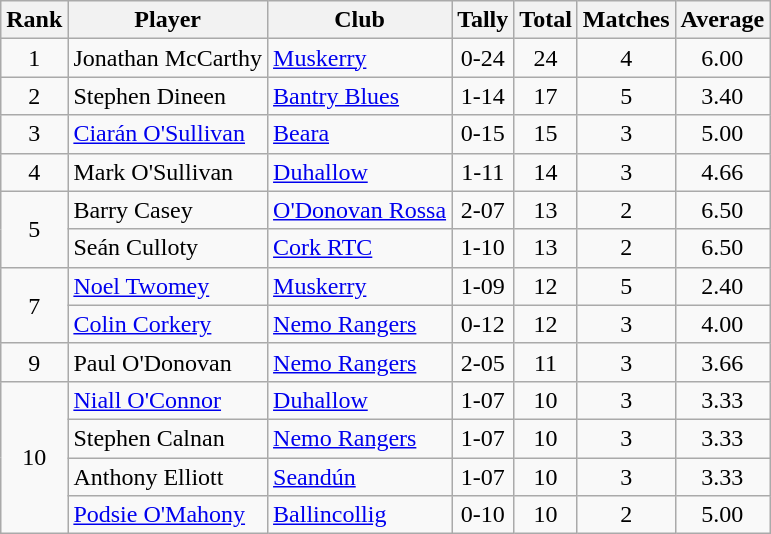<table class="wikitable">
<tr>
<th>Rank</th>
<th>Player</th>
<th>Club</th>
<th>Tally</th>
<th>Total</th>
<th>Matches</th>
<th>Average</th>
</tr>
<tr>
<td rowspan=1 align=center>1</td>
<td>Jonathan McCarthy</td>
<td><a href='#'>Muskerry</a></td>
<td align=center>0-24</td>
<td align=center>24</td>
<td align=center>4</td>
<td align=center>6.00</td>
</tr>
<tr>
<td rowspan=1 align=center>2</td>
<td>Stephen Dineen</td>
<td><a href='#'>Bantry Blues</a></td>
<td align=center>1-14</td>
<td align=center>17</td>
<td align=center>5</td>
<td align=center>3.40</td>
</tr>
<tr>
<td rowspan=1 align=center>3</td>
<td><a href='#'>Ciarán O'Sullivan</a></td>
<td><a href='#'>Beara</a></td>
<td align=center>0-15</td>
<td align=center>15</td>
<td align=center>3</td>
<td align=center>5.00</td>
</tr>
<tr>
<td rowspan=1 align=center>4</td>
<td>Mark O'Sullivan</td>
<td><a href='#'>Duhallow</a></td>
<td align=center>1-11</td>
<td align=center>14</td>
<td align=center>3</td>
<td align=center>4.66</td>
</tr>
<tr>
<td rowspan=2 align=center>5</td>
<td>Barry Casey</td>
<td><a href='#'>O'Donovan Rossa</a></td>
<td align=center>2-07</td>
<td align=center>13</td>
<td align=center>2</td>
<td align=center>6.50</td>
</tr>
<tr>
<td>Seán Culloty</td>
<td><a href='#'>Cork RTC</a></td>
<td align=center>1-10</td>
<td align=center>13</td>
<td align=center>2</td>
<td align=center>6.50</td>
</tr>
<tr>
<td rowspan=2 align=center>7</td>
<td><a href='#'>Noel Twomey</a></td>
<td><a href='#'>Muskerry</a></td>
<td align=center>1-09</td>
<td align=center>12</td>
<td align=center>5</td>
<td align=center>2.40</td>
</tr>
<tr>
<td><a href='#'>Colin Corkery</a></td>
<td><a href='#'>Nemo Rangers</a></td>
<td align=center>0-12</td>
<td align=center>12</td>
<td align=center>3</td>
<td align=center>4.00</td>
</tr>
<tr>
<td rowspan=1 align=center>9</td>
<td>Paul O'Donovan</td>
<td><a href='#'>Nemo Rangers</a></td>
<td align=center>2-05</td>
<td align=center>11</td>
<td align=center>3</td>
<td align=center>3.66</td>
</tr>
<tr>
<td rowspan=4 align=center>10</td>
<td><a href='#'>Niall O'Connor</a></td>
<td><a href='#'>Duhallow</a></td>
<td align=center>1-07</td>
<td align=center>10</td>
<td align=center>3</td>
<td align=center>3.33</td>
</tr>
<tr>
<td>Stephen Calnan</td>
<td><a href='#'>Nemo Rangers</a></td>
<td align=center>1-07</td>
<td align=center>10</td>
<td align=center>3</td>
<td align=center>3.33</td>
</tr>
<tr>
<td>Anthony Elliott</td>
<td><a href='#'>Seandún</a></td>
<td align=center>1-07</td>
<td align=center>10</td>
<td align=center>3</td>
<td align=center>3.33</td>
</tr>
<tr>
<td><a href='#'>Podsie O'Mahony</a></td>
<td><a href='#'>Ballincollig</a></td>
<td align=center>0-10</td>
<td align=center>10</td>
<td align=center>2</td>
<td align=center>5.00</td>
</tr>
</table>
